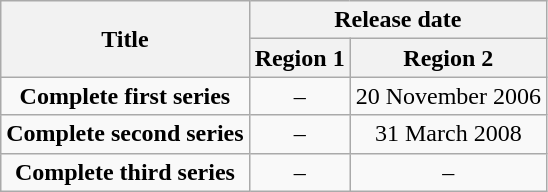<table class="wikitable" style="margin: 0 center;">
<tr>
<th rowspan="2"><strong>Title</strong></th>
<th colspan="6">Release date</th>
</tr>
<tr>
<th><strong>Region 1</strong></th>
<th><strong>Region 2</strong></th>
</tr>
<tr>
<td align="center"><strong>Complete first series</strong></td>
<td align="center">–</td>
<td align="center">20 November 2006</td>
</tr>
<tr>
<td align="center"><strong>Complete second series</strong></td>
<td align="center">–</td>
<td align="center">31 March 2008</td>
</tr>
<tr>
<td align="center"><strong>Complete third series</strong></td>
<td align="center">–</td>
<td align="center">–</td>
</tr>
</table>
